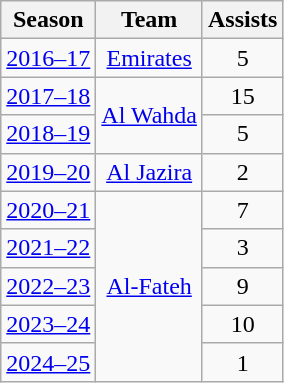<table class="wikitable" style="text-align: center;">
<tr>
<th>Season</th>
<th>Team</th>
<th>Assists</th>
</tr>
<tr>
<td><a href='#'>2016–17</a></td>
<td rowspan="1"><a href='#'>Emirates</a></td>
<td>5</td>
</tr>
<tr>
<td><a href='#'>2017–18</a></td>
<td rowspan="2"><a href='#'>Al Wahda</a></td>
<td>15</td>
</tr>
<tr>
<td><a href='#'>2018–19</a></td>
<td>5</td>
</tr>
<tr>
<td><a href='#'>2019–20</a></td>
<td rowspan="1"><a href='#'>Al Jazira</a></td>
<td>2</td>
</tr>
<tr>
<td><a href='#'>2020–21</a></td>
<td rowspan="5"><a href='#'>Al-Fateh</a></td>
<td>7</td>
</tr>
<tr>
<td><a href='#'>2021–22</a></td>
<td>3</td>
</tr>
<tr>
<td><a href='#'>2022–23</a></td>
<td>9</td>
</tr>
<tr>
<td><a href='#'>2023–24</a></td>
<td>10</td>
</tr>
<tr>
<td><a href='#'>2024–25</a></td>
<td>1</td>
</tr>
</table>
